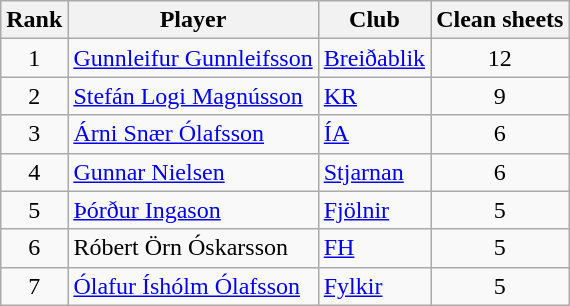<table class="wikitable sortable" style="text-align:center">
<tr>
<th>Rank</th>
<th>Player</th>
<th>Club</th>
<th>Clean sheets</th>
</tr>
<tr>
<td>1</td>
<td align="left"> <a href='#'>Gunnleifur Gunnleifsson</a></td>
<td align="left"><a href='#'>Breiðablik</a></td>
<td>12</td>
</tr>
<tr>
<td>2</td>
<td align="left"> <a href='#'>Stefán Logi Magnússon</a></td>
<td align="left"><a href='#'>KR</a></td>
<td>9</td>
</tr>
<tr>
<td>3</td>
<td align="left"> <a href='#'>Árni Snær Ólafsson</a></td>
<td align="left"><a href='#'>ÍA</a></td>
<td>6</td>
</tr>
<tr>
<td>4</td>
<td align="left"> <a href='#'>Gunnar Nielsen</a></td>
<td align="left"><a href='#'>Stjarnan</a></td>
<td>6</td>
</tr>
<tr>
<td>5</td>
<td align="left"> <a href='#'>Þórður Ingason</a></td>
<td align="left"><a href='#'>Fjölnir</a></td>
<td>5</td>
</tr>
<tr>
<td>6</td>
<td align="left"> Róbert Örn Óskarsson</td>
<td align="left"><a href='#'>FH</a></td>
<td>5</td>
</tr>
<tr>
<td>7</td>
<td align="left"> <a href='#'>Ólafur Íshólm Ólafsson</a></td>
<td align="left"><a href='#'>Fylkir</a></td>
<td>5</td>
</tr>
</table>
